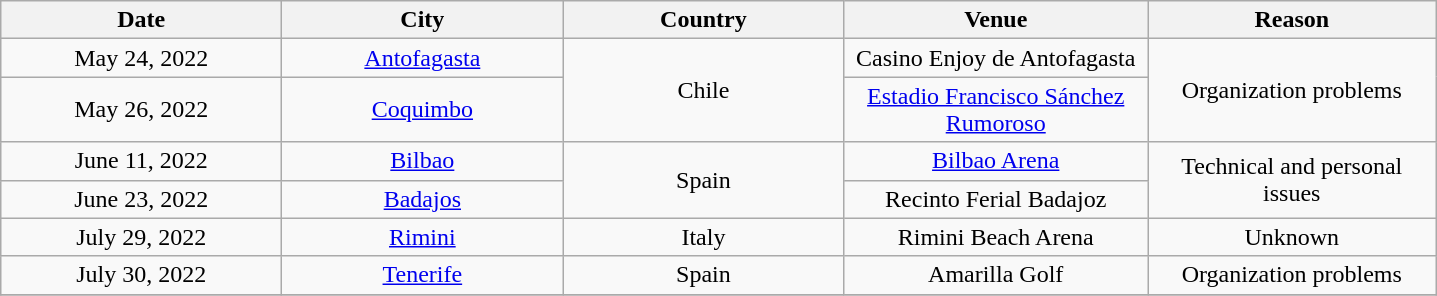<table class="wikitable plainrowheaders" style="text-align:center;">
<tr>
<th style="width:180px;">Date</th>
<th style="width:180px;">City</th>
<th style="width:180px;">Country</th>
<th style="width:195px;">Venue</th>
<th style="width:185px;">Reason</th>
</tr>
<tr>
<td>May 24, 2022</td>
<td><a href='#'>Antofagasta</a></td>
<td rowspan="2">Chile</td>
<td>Casino Enjoy de Antofagasta</td>
<td rowspan="2">Organization problems</td>
</tr>
<tr>
<td>May 26, 2022</td>
<td><a href='#'>Coquimbo</a></td>
<td><a href='#'>Estadio Francisco Sánchez Rumoroso</a></td>
</tr>
<tr>
<td>June 11, 2022</td>
<td><a href='#'>Bilbao</a></td>
<td rowspan="2">Spain</td>
<td><a href='#'>Bilbao Arena</a></td>
<td rowspan="2">Technical and personal issues</td>
</tr>
<tr>
<td>June 23, 2022</td>
<td><a href='#'>Badajos</a></td>
<td>Recinto Ferial Badajoz</td>
</tr>
<tr>
<td>July 29, 2022</td>
<td><a href='#'>Rimini</a></td>
<td>Italy</td>
<td>Rimini Beach Arena</td>
<td>Unknown</td>
</tr>
<tr>
<td>July 30, 2022</td>
<td><a href='#'>Tenerife</a></td>
<td>Spain</td>
<td>Amarilla Golf</td>
<td>Organization problems</td>
</tr>
<tr>
</tr>
</table>
